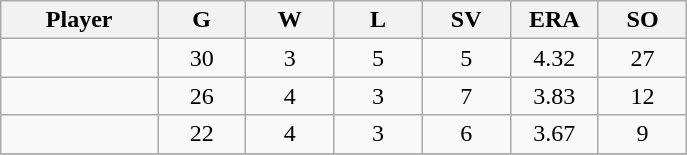<table class="wikitable sortable">
<tr>
<th bgcolor="#DDDDFF" width="16%">Player</th>
<th bgcolor="#DDDDFF" width="9%">G</th>
<th bgcolor="#DDDDFF" width="9%">W</th>
<th bgcolor="#DDDDFF" width="9%">L</th>
<th bgcolor="#DDDDFF" width="9%">SV</th>
<th bgcolor="#DDDDFF" width="9%">ERA</th>
<th bgcolor="#DDDDFF" width="9%">SO</th>
</tr>
<tr align="center">
<td></td>
<td>30</td>
<td>3</td>
<td>5</td>
<td>5</td>
<td>4.32</td>
<td>27</td>
</tr>
<tr align="center">
<td></td>
<td>26</td>
<td>4</td>
<td>3</td>
<td>7</td>
<td>3.83</td>
<td>12</td>
</tr>
<tr align="center">
<td></td>
<td>22</td>
<td>4</td>
<td>3</td>
<td>6</td>
<td>3.67</td>
<td>9</td>
</tr>
<tr align="center">
</tr>
</table>
